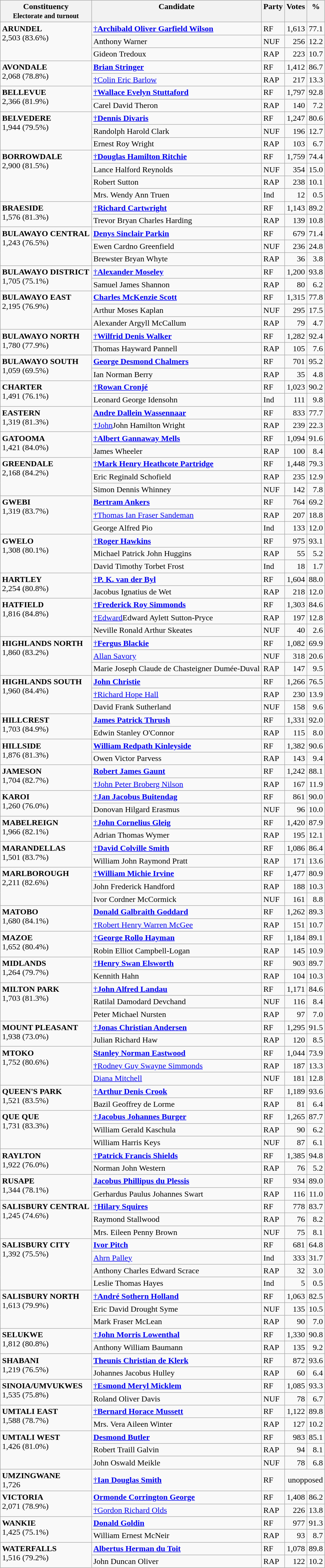<table class="wikitable">
<tr>
<th align="left">Constituency<br><small>Electorate and turnout</small></th>
<th align="center" valign="top">Candidate</th>
<th align="center" valign="top">Party</th>
<th align="center" valign="top">Votes</th>
<th align="center" valign="top">%</th>
</tr>
<tr>
<td valign="top" rowspan="3"><strong>ARUNDEL</strong><br>2,503 (83.6%)</td>
<td align="left"><a href='#'>†</a><strong><a href='#'>Archibald Oliver Garfield Wilson</a></strong></td>
<td align="left">RF</td>
<td align="right">1,613</td>
<td align="right">77.1</td>
</tr>
<tr>
<td align="left">Anthony Warner</td>
<td align="left">NUF</td>
<td align="right">256</td>
<td align="right">12.2</td>
</tr>
<tr>
<td align="left">Gideon Tredoux</td>
<td align="left">RAP</td>
<td align="right">223</td>
<td align="right">10.7</td>
</tr>
<tr>
<td valign="top" rowspan="2"><strong>AVONDALE</strong><br>2,068 (78.8%)</td>
<td align="left"><strong><a href='#'>Brian Stringer</a></strong></td>
<td align="left">RF</td>
<td align="right">1,412</td>
<td align="right">86.7</td>
</tr>
<tr>
<td align="left"><a href='#'>†</a><a href='#'>Colin Eric Barlow</a></td>
<td align="left">RAP</td>
<td align="right">217</td>
<td align="right">13.3</td>
</tr>
<tr>
<td valign="top" rowspan="2"><strong>BELLEVUE</strong><br>2,366 (81.9%)</td>
<td align="left"><a href='#'>†</a><strong><a href='#'>Wallace Evelyn Stuttaford</a></strong></td>
<td align="left">RF</td>
<td align="right">1,797</td>
<td align="right">92.8</td>
</tr>
<tr>
<td align="left">Carel David Theron</td>
<td align="left">RAP</td>
<td align="right">140</td>
<td align="right">7.2</td>
</tr>
<tr>
<td valign="top" rowspan="3"><strong>BELVEDERE</strong><br>1,944 (79.5%)</td>
<td align="left"><a href='#'>†</a><strong><a href='#'>Dennis Divaris</a></strong></td>
<td align="left">RF</td>
<td align="right">1,247</td>
<td align="right">80.6</td>
</tr>
<tr>
<td align="left">Randolph Harold Clark</td>
<td align="left">NUF</td>
<td align="right">196</td>
<td align="right">12.7</td>
</tr>
<tr>
<td align="left">Ernest Roy Wright</td>
<td align="left">RAP</td>
<td align="right">103</td>
<td align="right">6.7</td>
</tr>
<tr>
<td valign="top" rowspan="4"><strong>BORROWDALE</strong><br>2,900 (81.5%)</td>
<td align="left"><a href='#'>†</a><strong><a href='#'>Douglas Hamilton Ritchie</a></strong></td>
<td align="left">RF</td>
<td align="right">1,759</td>
<td align="right">74.4</td>
</tr>
<tr>
<td align="left">Lance Halford Reynolds</td>
<td align="left">NUF</td>
<td align="right">354</td>
<td align="right">15.0</td>
</tr>
<tr>
<td align="left">Robert Sutton</td>
<td align="left">RAP</td>
<td align="right">238</td>
<td align="right">10.1</td>
</tr>
<tr>
<td align="left">Mrs. Wendy Ann Truen</td>
<td align="left">Ind</td>
<td align="right">12</td>
<td align="right">0.5</td>
</tr>
<tr>
<td valign="top" rowspan="2"><strong>BRAESIDE</strong><br>1,576 (81.3%)</td>
<td align="left"><a href='#'>†</a><strong><a href='#'>Richard Cartwright</a></strong></td>
<td align="left">RF</td>
<td align="right">1,143</td>
<td align="right">89.2</td>
</tr>
<tr>
<td align="left">Trevor Bryan Charles Harding</td>
<td align="left">RAP</td>
<td align="right">139</td>
<td align="right">10.8</td>
</tr>
<tr>
<td valign="top" rowspan="3"><strong>BULAWAYO CENTRAL</strong><br>1,243 (76.5%)</td>
<td align="left"><strong><a href='#'>Denys Sinclair Parkin</a></strong></td>
<td align="left">RF</td>
<td align="right">679</td>
<td align="right">71.4</td>
</tr>
<tr>
<td align="left">Ewen Cardno Greenfield</td>
<td align="left">NUF</td>
<td align="right">236</td>
<td align="right">24.8</td>
</tr>
<tr>
<td align="left">Brewster Bryan Whyte</td>
<td align="left">RAP</td>
<td align="right">36</td>
<td align="right">3.8</td>
</tr>
<tr>
<td valign="top" rowspan="2"><strong>BULAWAYO DISTRICT</strong><br>1,705 (75.1%)</td>
<td align="left"><a href='#'>†</a><strong><a href='#'>Alexander Moseley</a></strong></td>
<td align="left">RF</td>
<td align="right">1,200</td>
<td align="right">93.8</td>
</tr>
<tr>
<td align="left">Samuel James Shannon</td>
<td align="left">RAP</td>
<td align="right">80</td>
<td align="right">6.2</td>
</tr>
<tr>
<td valign="top" rowspan="3"><strong>BULAWAYO EAST</strong><br>2,195 (76.9%)</td>
<td align="left"><strong><a href='#'>Charles McKenzie Scott</a></strong></td>
<td align="left">RF</td>
<td align="right">1,315</td>
<td align="right">77.8</td>
</tr>
<tr>
<td align="left">Arthur Moses Kaplan</td>
<td align="left">NUF</td>
<td align="right">295</td>
<td align="right">17.5</td>
</tr>
<tr>
<td align="left">Alexander Argyll McCallum</td>
<td align="left">RAP</td>
<td align="right">79</td>
<td align="right">4.7</td>
</tr>
<tr>
<td valign="top" rowspan="2"><strong>BULAWAYO NORTH</strong><br>1,780 (77.9%)</td>
<td align="left"><a href='#'>†</a><strong><a href='#'>Wilfrid Denis Walker</a></strong></td>
<td align="left">RF</td>
<td align="right">1,282</td>
<td align="right">92.4</td>
</tr>
<tr>
<td align="left">Thomas Hayward Pannell</td>
<td align="left">RAP</td>
<td align="right">105</td>
<td align="right">7.6</td>
</tr>
<tr>
<td valign="top" rowspan="2"><strong>BULAWAYO SOUTH</strong><br>1,059 (69.5%)</td>
<td align="left"><strong><a href='#'>George Desmond Chalmers</a></strong></td>
<td align="left">RF</td>
<td align="right">701</td>
<td align="right">95.2</td>
</tr>
<tr>
<td align="left">Ian Norman Berry</td>
<td align="left">RAP</td>
<td align="right">35</td>
<td align="right">4.8</td>
</tr>
<tr>
<td valign="top" rowspan="2"><strong>CHARTER</strong><br>1,491 (76.1%)</td>
<td align="left"><a href='#'>†</a><strong><a href='#'>Rowan Cronjé</a></strong></td>
<td align="left">RF</td>
<td align="right">1,023</td>
<td align="right">90.2</td>
</tr>
<tr>
<td align="left">Leonard George Idensohn</td>
<td align="left">Ind</td>
<td align="right">111</td>
<td align="right">9.8</td>
</tr>
<tr>
<td valign="top" rowspan="2"><strong>EASTERN</strong><br>1,319 (81.3%)</td>
<td align="left"><strong><a href='#'>Andre Dallein Wassennaar</a></strong></td>
<td align="left">RF</td>
<td align="right">833</td>
<td align="right">77.7</td>
</tr>
<tr>
<td align="left"><a href='#'>†John</a>John Hamilton Wright</td>
<td align="left">RAP</td>
<td align="right">239</td>
<td align="right">22.3</td>
</tr>
<tr>
<td valign="top" rowspan="2"><strong>GATOOMA</strong><br>1,421 (84.0%)</td>
<td align="left"><a href='#'>†</a><strong><a href='#'>Albert Gannaway Mells</a></strong></td>
<td align="left">RF</td>
<td align="right">1,094</td>
<td align="right">91.6</td>
</tr>
<tr>
<td align="left">James Wheeler</td>
<td align="left">RAP</td>
<td align="right">100</td>
<td align="right">8.4</td>
</tr>
<tr>
<td valign="top" rowspan="3"><strong>GREENDALE</strong><br>2,168 (84.2%)</td>
<td align="left"><a href='#'>†</a><strong><a href='#'>Mark Henry Heathcote Partridge</a></strong></td>
<td align="left">RF</td>
<td align="right">1,448</td>
<td align="right">79.3</td>
</tr>
<tr>
<td align="left">Eric Reginald Schofield</td>
<td align="left">RAP</td>
<td align="right">235</td>
<td align="right">12.9</td>
</tr>
<tr>
<td align="left">Simon Dennis Whinney</td>
<td align="left">NUF</td>
<td align="right">142</td>
<td align="right">7.8</td>
</tr>
<tr>
<td valign="top" rowspan="3"><strong>GWEBI</strong><br>1,319 (83.7%)</td>
<td align="left"><strong><a href='#'>Bertram Ankers</a></strong></td>
<td align="left">RF</td>
<td align="right">764</td>
<td align="right">69.2</td>
</tr>
<tr>
<td align="left"><a href='#'>†</a><a href='#'>Thomas Ian Fraser Sandeman</a></td>
<td align="left">RAP</td>
<td align="right">207</td>
<td align="right">18.8</td>
</tr>
<tr>
<td align="left">George Alfred Pio</td>
<td align="left">Ind</td>
<td align="right">133</td>
<td align="right">12.0</td>
</tr>
<tr>
<td valign="top" rowspan="3"><strong>GWELO</strong><br>1,308 (80.1%)</td>
<td align="left"><a href='#'>†</a><strong><a href='#'>Roger Hawkins</a></strong></td>
<td align="left">RF</td>
<td align="right">975</td>
<td align="right">93.1</td>
</tr>
<tr>
<td align="left">Michael Patrick John Huggins</td>
<td align="left">RAP</td>
<td align="right">55</td>
<td align="right">5.2</td>
</tr>
<tr>
<td align="left">David Timothy Torbet Frost</td>
<td align="left">Ind</td>
<td align="right">18</td>
<td align="right">1.7</td>
</tr>
<tr>
<td valign="top" rowspan="2"><strong>HARTLEY</strong><br>2,254 (80.8%)</td>
<td align="left"><a href='#'>†</a><strong><a href='#'>P. K. van der Byl</a></strong></td>
<td align="left">RF</td>
<td align="right">1,604</td>
<td align="right">88.0</td>
</tr>
<tr>
<td align="left">Jacobus Ignatius de Wet</td>
<td align="left">RAP</td>
<td align="right">218</td>
<td align="right">12.0</td>
</tr>
<tr>
<td valign="top" rowspan="3"><strong>HATFIELD</strong><br>1,816 (84.8%)</td>
<td align="left"><a href='#'>†</a><strong><a href='#'>Frederick Roy Simmonds</a></strong></td>
<td align="left">RF</td>
<td align="right">1,303</td>
<td align="right">84.6</td>
</tr>
<tr>
<td align="left"><a href='#'>†Edward</a>Edward Aylett Sutton-Pryce</td>
<td align="left">RAP</td>
<td align="right">197</td>
<td align="right">12.8</td>
</tr>
<tr>
<td align="left">Neville Ronald Arthur Skeates</td>
<td align="left">NUF</td>
<td align="right">40</td>
<td align="right">2.6</td>
</tr>
<tr>
<td valign="top" rowspan="3"><strong>HIGHLANDS NORTH</strong><br>1,860 (83.2%)</td>
<td align="left"><a href='#'>†</a><strong><a href='#'>Fergus Blackie</a></strong></td>
<td align="left">RF</td>
<td align="right">1,082</td>
<td align="right">69.9</td>
</tr>
<tr>
<td align="left"><a href='#'>Allan Savory</a></td>
<td align="left">NUF</td>
<td align="right">318</td>
<td align="right">20.6</td>
</tr>
<tr>
<td align="left">Marie Joseph Claude de Chasteigner Dumée-Duval</td>
<td align="left">RAP</td>
<td align="right">147</td>
<td align="right">9.5</td>
</tr>
<tr>
<td valign="top" rowspan="3"><strong>HIGHLANDS SOUTH</strong><br>1,960 (84.4%)</td>
<td align="left"><strong><a href='#'>John Christie</a></strong></td>
<td align="left">RF</td>
<td align="right">1,266</td>
<td align="right">76.5</td>
</tr>
<tr>
<td align="left"><a href='#'>†</a><a href='#'>Richard Hope Hall</a></td>
<td align="left">RAP</td>
<td align="right">230</td>
<td align="right">13.9</td>
</tr>
<tr>
<td align="left">David Frank Sutherland</td>
<td align="left">NUF</td>
<td align="right">158</td>
<td align="right">9.6</td>
</tr>
<tr>
<td valign="top" rowspan="2"><strong>HILLCREST</strong><br>1,703 (84.9%)</td>
<td align="left"><strong><a href='#'>James Patrick Thrush</a></strong></td>
<td align="left">RF</td>
<td align="right">1,331</td>
<td align="right">92.0</td>
</tr>
<tr>
<td align="left">Edwin Stanley O'Connor</td>
<td align="left">RAP</td>
<td align="right">115</td>
<td align="right">8.0</td>
</tr>
<tr>
<td valign="top" rowspan="2"><strong>HILLSIDE</strong><br>1,876 (81.3%)</td>
<td align="left"><strong><a href='#'>William Redpath Kinleyside</a></strong></td>
<td align="left">RF</td>
<td align="right">1,382</td>
<td align="right">90.6</td>
</tr>
<tr>
<td align="left">Owen Victor Parvess</td>
<td align="left">RAP</td>
<td align="right">143</td>
<td align="right">9.4</td>
</tr>
<tr>
<td valign="top" rowspan="2"><strong>JAMESON</strong><br>1,704 (82.7%)</td>
<td align="left"><strong><a href='#'>Robert James Gaunt</a></strong></td>
<td align="left">RF</td>
<td align="right">1,242</td>
<td align="right">88.1</td>
</tr>
<tr>
<td align="left"><a href='#'>†</a><a href='#'>John Peter Broberg Nilson</a></td>
<td align="left">RAP</td>
<td align="right">167</td>
<td align="right">11.9</td>
</tr>
<tr>
<td valign="top" rowspan="2"><strong>KAROI</strong><br>1,260 (76.0%)</td>
<td align="left"><a href='#'>†</a><strong><a href='#'>Jan Jacobus Buitendag</a></strong></td>
<td align="left">RF</td>
<td align="right">861</td>
<td align="right">90.0</td>
</tr>
<tr>
<td align="left">Donovan Hilgard Erasmus</td>
<td align="left">NUF</td>
<td align="right">96</td>
<td align="right">10.0</td>
</tr>
<tr>
<td valign="top" rowspan="2"><strong>MABELREIGN</strong><br>1,966 (82.1%)</td>
<td align="left"><a href='#'>†</a><strong><a href='#'>John Cornelius Gleig</a></strong></td>
<td align="left">RF</td>
<td align="right">1,420</td>
<td align="right">87.9</td>
</tr>
<tr>
<td align="left">Adrian Thomas Wymer</td>
<td align="left">RAP</td>
<td align="right">195</td>
<td align="right">12.1</td>
</tr>
<tr>
<td valign="top" rowspan="2"><strong>MARANDELLAS</strong><br>1,501 (83.7%)</td>
<td align="left"><a href='#'>†</a><strong><a href='#'>David Colville Smith</a></strong></td>
<td align="left">RF</td>
<td align="right">1,086</td>
<td align="right">86.4</td>
</tr>
<tr>
<td align="left">William John Raymond Pratt</td>
<td align="left">RAP</td>
<td align="right">171</td>
<td align="right">13.6</td>
</tr>
<tr>
<td valign="top" rowspan="3"><strong>MARLBOROUGH</strong><br>2,211 (82.6%)</td>
<td align="left"><a href='#'>†</a><strong><a href='#'>William Michie Irvine</a></strong></td>
<td align="left">RF</td>
<td align="right">1,477</td>
<td align="right">80.9</td>
</tr>
<tr>
<td align="left">John Frederick Handford</td>
<td align="left">RAP</td>
<td align="right">188</td>
<td align="right">10.3</td>
</tr>
<tr>
<td align="left">Ivor Cordner McCormick</td>
<td align="left">NUF</td>
<td align="right">161</td>
<td align="right">8.8</td>
</tr>
<tr>
<td valign="top" rowspan="2"><strong>MATOBO</strong><br>1,680 (84.1%)</td>
<td align="left"><strong><a href='#'>Donald Galbraith Goddard</a></strong></td>
<td align="left">RF</td>
<td align="right">1,262</td>
<td align="right">89.3</td>
</tr>
<tr>
<td align="left"><a href='#'>†</a><a href='#'>Robert Henry Warren McGee</a></td>
<td align="left">RAP</td>
<td align="right">151</td>
<td align="right">10.7</td>
</tr>
<tr>
<td valign="top" rowspan="2"><strong>MAZOE</strong><br>1,652 (80.4%)</td>
<td align="left"><a href='#'>†</a><strong><a href='#'>George Rollo Hayman</a></strong></td>
<td align="left">RF</td>
<td align="right">1,184</td>
<td align="right">89.1</td>
</tr>
<tr>
<td align="left">Robin Elliot Campbell-Logan</td>
<td align="left">RAP</td>
<td align="right">145</td>
<td align="right">10.9</td>
</tr>
<tr>
<td valign="top" rowspan="2"><strong>MIDLANDS</strong><br>1,264 (79.7%)</td>
<td align="left"><a href='#'>†</a><strong><a href='#'>Henry Swan Elsworth</a></strong></td>
<td align="left">RF</td>
<td align="right">903</td>
<td align="right">89.7</td>
</tr>
<tr>
<td align="left">Kennith Hahn</td>
<td align="left">RAP</td>
<td align="right">104</td>
<td align="right">10.3</td>
</tr>
<tr>
<td valign="top" rowspan="3"><strong>MILTON PARK</strong><br>1,703 (81.3%)</td>
<td align="left"><a href='#'>†</a><strong><a href='#'>John Alfred Landau</a></strong></td>
<td align="left">RF</td>
<td align="right">1,171</td>
<td align="right">84.6</td>
</tr>
<tr>
<td align="left">Ratilal Damodard Devchand</td>
<td align="left">NUF</td>
<td align="right">116</td>
<td align="right">8.4</td>
</tr>
<tr>
<td align="left">Peter Michael Nursten</td>
<td align="left">RAP</td>
<td align="right">97</td>
<td align="right">7.0</td>
</tr>
<tr>
<td valign="top" rowspan="2"><strong>MOUNT PLEASANT</strong><br>1,938 (73.0%)</td>
<td align="left"><a href='#'>†</a><strong><a href='#'>Jonas Christian Andersen</a></strong></td>
<td align="left">RF</td>
<td align="right">1,295</td>
<td align="right">91.5</td>
</tr>
<tr>
<td align="left">Julian Richard Haw</td>
<td align="left">RAP</td>
<td align="right">120</td>
<td align="right">8.5</td>
</tr>
<tr>
<td valign="top" rowspan="3"><strong>MTOKO</strong><br>1,752 (80.6%)</td>
<td align="left"><strong><a href='#'>Stanley Norman Eastwood</a></strong></td>
<td align="left">RF</td>
<td align="right">1,044</td>
<td align="right">73.9</td>
</tr>
<tr>
<td align="left"><a href='#'>†</a><a href='#'>Rodney Guy Swayne Simmonds</a></td>
<td align="left">RAP</td>
<td align="right">187</td>
<td align="right">13.3</td>
</tr>
<tr>
<td align="left"><a href='#'>Diana Mitchell</a></td>
<td align="left">NUF</td>
<td align="right">181</td>
<td align="right">12.8</td>
</tr>
<tr>
<td valign="top" rowspan="2"><strong>QUEEN'S PARK</strong><br>1,521 (83.5%)</td>
<td align="left"><a href='#'>†</a><strong><a href='#'>Arthur Denis Crook</a></strong></td>
<td align="left">RF</td>
<td align="right">1,189</td>
<td align="right">93.6</td>
</tr>
<tr>
<td align="left">Bazil Geoffrey de Lorme</td>
<td align="left">RAP</td>
<td align="right">81</td>
<td align="right">6.4</td>
</tr>
<tr>
<td valign="top" rowspan="3"><strong>QUE QUE</strong><br>1,731 (83.3%)</td>
<td align="left"><a href='#'>†</a><strong><a href='#'>Jacobus Johannes Burger</a></strong></td>
<td align="left">RF</td>
<td align="right">1,265</td>
<td align="right">87.7</td>
</tr>
<tr>
<td align="left">William Gerald Kaschula</td>
<td align="left">RAP</td>
<td align="right">90</td>
<td align="right">6.2</td>
</tr>
<tr>
<td align="left">William Harris Keys</td>
<td align="left">NUF</td>
<td align="right">87</td>
<td align="right">6.1</td>
</tr>
<tr>
<td valign="top" rowspan="2"><strong>RAYLTON</strong><br>1,922 (76.0%)</td>
<td align="left"><a href='#'>†</a><strong><a href='#'>Patrick Francis Shields</a></strong></td>
<td align="left">RF</td>
<td align="right">1,385</td>
<td align="right">94.8</td>
</tr>
<tr>
<td align="left">Norman John Western</td>
<td align="left">RAP</td>
<td align="right">76</td>
<td align="right">5.2</td>
</tr>
<tr>
<td valign="top" rowspan="2"><strong>RUSAPE</strong><br>1,344 (78.1%)</td>
<td align="left"><strong><a href='#'>Jacobus Phillipus du Plessis</a></strong></td>
<td align="left">RF</td>
<td align="right">934</td>
<td align="right">89.0</td>
</tr>
<tr>
<td align="left">Gerhardus Paulus Johannes Swart</td>
<td align="left">RAP</td>
<td align="right">116</td>
<td align="right">11.0</td>
</tr>
<tr>
<td valign="top" rowspan="3"><strong>SALISBURY CENTRAL</strong><br>1,245 (74.6%)</td>
<td align="left"><a href='#'>†</a><strong><a href='#'>Hilary Squires</a></strong></td>
<td align="left">RF</td>
<td align="right">778</td>
<td align="right">83.7</td>
</tr>
<tr>
<td align="left">Raymond Stallwood</td>
<td align="left">RAP</td>
<td align="right">76</td>
<td align="right">8.2</td>
</tr>
<tr>
<td align="left">Mrs. Eileen Penny Brown</td>
<td align="left">NUF</td>
<td align="right">75</td>
<td align="right">8.1</td>
</tr>
<tr>
<td valign="top" rowspan="4"><strong>SALISBURY CITY</strong><br>1,392 (75.5%)</td>
<td align="left"><strong><a href='#'>Ivor Pitch</a></strong></td>
<td align="left">RF</td>
<td align="right">681</td>
<td align="right">64.8</td>
</tr>
<tr>
<td align="left"><a href='#'>Ahrn Palley</a></td>
<td align="left">Ind</td>
<td align="right">333</td>
<td align="right">31.7</td>
</tr>
<tr>
<td align="left">Anthony Charles Edward Scrace</td>
<td align="left">RAP</td>
<td align="right">32</td>
<td align="right">3.0</td>
</tr>
<tr>
<td align="left">Leslie Thomas Hayes</td>
<td align="left">Ind</td>
<td align="right">5</td>
<td align="right">0.5</td>
</tr>
<tr>
<td valign="top" rowspan="3"><strong>SALISBURY NORTH</strong><br>1,613 (79.9%)</td>
<td align="left"><a href='#'>†</a><strong><a href='#'>André Sothern Holland</a></strong></td>
<td align="left">RF</td>
<td align="right">1,063</td>
<td align="right">82.5</td>
</tr>
<tr>
<td align="left">Eric David Drought Syme</td>
<td align="left">NUF</td>
<td align="right">135</td>
<td align="right">10.5</td>
</tr>
<tr>
<td align="left">Mark Fraser McLean</td>
<td align="left">RAP</td>
<td align="right">90</td>
<td align="right">7.0</td>
</tr>
<tr>
<td valign="top" rowspan="2"><strong>SELUKWE</strong><br>1,812 (80.8%)</td>
<td align="left"><a href='#'>†</a><strong><a href='#'>John Morris Lowenthal</a></strong></td>
<td align="left">RF</td>
<td align="right">1,330</td>
<td align="right">90.8</td>
</tr>
<tr>
<td align="left">Anthony William Baumann</td>
<td align="left">RAP</td>
<td align="right">135</td>
<td align="right">9.2</td>
</tr>
<tr>
<td valign="top" rowspan="2"><strong>SHABANI</strong><br>1,219 (76.5%)</td>
<td align="left"><strong><a href='#'>Theunis Christian de Klerk</a></strong></td>
<td align="left">RF</td>
<td align="right">872</td>
<td align="right">93.6</td>
</tr>
<tr>
<td align="left">Johannes Jacobus Hulley</td>
<td align="left">RAP</td>
<td align="right">60</td>
<td align="right">6.4</td>
</tr>
<tr>
<td valign="top" rowspan="2"><strong>SINOIA/UMVUKWES</strong><br>1,535 (75.8%)</td>
<td align="left"><a href='#'>†</a><strong><a href='#'>Esmond Meryl Micklem</a></strong></td>
<td align="left">RF</td>
<td align="right">1,085</td>
<td align="right">93.3</td>
</tr>
<tr>
<td align="left">Roland Oliver Davis</td>
<td align="left">NUF</td>
<td align="right">78</td>
<td align="right">6.7</td>
</tr>
<tr>
<td valign="top" rowspan="2"><strong>UMTALI EAST</strong><br>1,588 (78.7%)</td>
<td align="left"><a href='#'>†</a><strong><a href='#'>Bernard Horace Mussett</a></strong></td>
<td align="left">RF</td>
<td align="right">1,122</td>
<td align="right">89.8</td>
</tr>
<tr>
<td align="left">Mrs. Vera Aileen Winter</td>
<td align="left">RAP</td>
<td align="right">127</td>
<td align="right">10.2</td>
</tr>
<tr>
<td valign="top" rowspan="3"><strong>UMTALI WEST</strong><br>1,426 (81.0%)</td>
<td align="left"><strong><a href='#'>Desmond Butler</a></strong></td>
<td align="left">RF</td>
<td align="right">983</td>
<td align="right">85.1</td>
</tr>
<tr>
<td align="left">Robert Traill Galvin</td>
<td align="left">RAP</td>
<td align="right">94</td>
<td align="right">8.1</td>
</tr>
<tr>
<td align="left">John Oswald Meikle</td>
<td align="left">NUF</td>
<td align="right">78</td>
<td align="right">6.8</td>
</tr>
<tr>
<td valign="top"><strong>UMZINGWANE</strong><br>1,726</td>
<td align="left"><a href='#'>†</a><strong><a href='#'>Ian Douglas Smith</a></strong></td>
<td align="left">RF</td>
<td align="right" colspan=2>unopposed</td>
</tr>
<tr>
<td valign="top" rowspan="2"><strong>VICTORIA</strong><br>2,071 (78.9%)</td>
<td align="left"><strong><a href='#'>Ormonde Corrington George</a></strong></td>
<td align="left">RF</td>
<td align="right">1,408</td>
<td align="right">86.2</td>
</tr>
<tr>
<td align="left"><a href='#'>†</a><a href='#'>Gordon Richard Olds</a></td>
<td align="left">RAP</td>
<td align="right">226</td>
<td align="right">13.8</td>
</tr>
<tr>
<td valign="top" rowspan="2"><strong>WANKIE</strong><br>1,425 (75.1%)</td>
<td align="left"><strong><a href='#'>Donald Goldin</a></strong></td>
<td align="left">RF</td>
<td align="right">977</td>
<td align="right">91.3</td>
</tr>
<tr>
<td align="left">William Ernest McNeir</td>
<td align="left">RAP</td>
<td align="right">93</td>
<td align="right">8.7</td>
</tr>
<tr>
<td valign="top" rowspan="2"><strong>WATERFALLS</strong><br>1,516 (79.2%)</td>
<td align="left"><strong><a href='#'>Albertus Herman du Toit</a></strong></td>
<td align="left">RF</td>
<td align="right">1,078</td>
<td align="right">89.8</td>
</tr>
<tr>
<td align="left">John Duncan Oliver</td>
<td align="left">RAP</td>
<td align="right">122</td>
<td align="right">10.2</td>
</tr>
</table>
